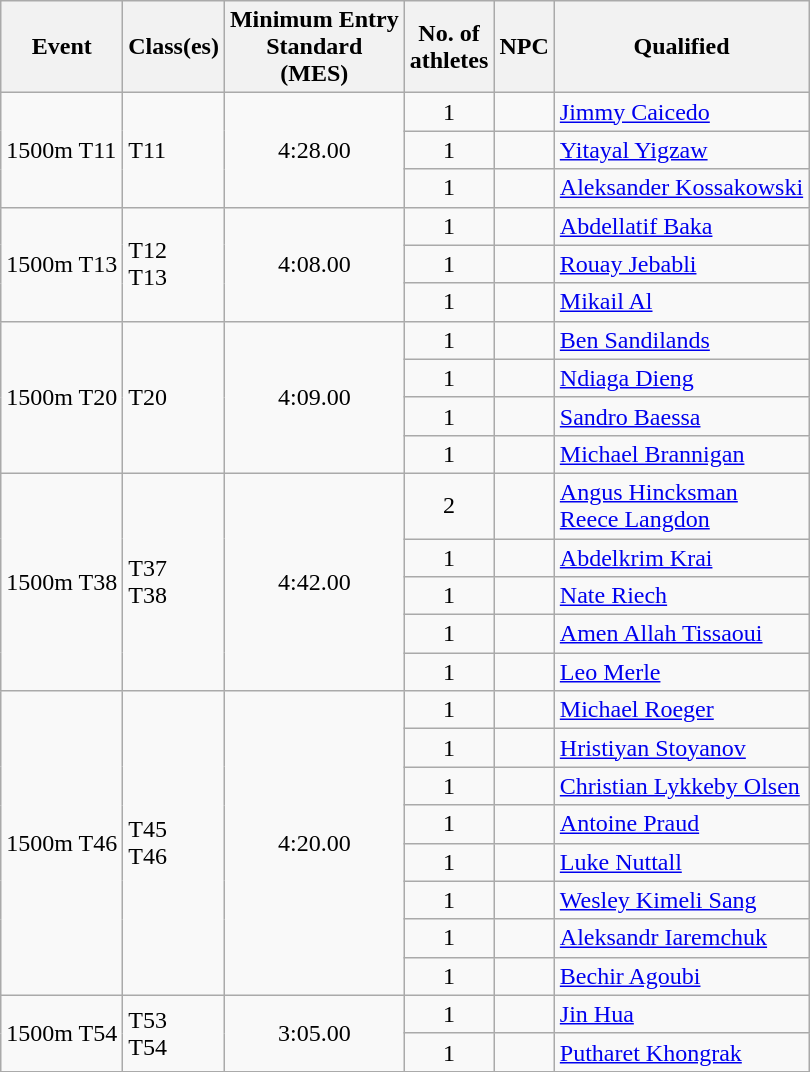<table class="wikitable">
<tr>
<th>Event</th>
<th>Class(es)</th>
<th>Minimum Entry<br>Standard<br>(MES)</th>
<th>No. of<br>athletes</th>
<th>NPC</th>
<th>Qualified</th>
</tr>
<tr>
<td rowspan=3>1500m T11</td>
<td rowspan=3>T11</td>
<td rowspan=3 align=center>4:28.00</td>
<td align=center>1</td>
<td></td>
<td><a href='#'>Jimmy Caicedo</a></td>
</tr>
<tr>
<td align=center>1</td>
<td></td>
<td><a href='#'>Yitayal Yigzaw</a></td>
</tr>
<tr>
<td align=center>1</td>
<td></td>
<td><a href='#'>Aleksander Kossakowski</a></td>
</tr>
<tr>
<td rowspan=3>1500m T13</td>
<td rowspan=3>T12<br>T13</td>
<td rowspan=3 align=center>4:08.00</td>
<td align=center>1</td>
<td></td>
<td><a href='#'>Abdellatif Baka</a></td>
</tr>
<tr>
<td align=center>1</td>
<td></td>
<td><a href='#'>Rouay Jebabli</a></td>
</tr>
<tr>
<td align=center>1</td>
<td></td>
<td><a href='#'>Mikail Al</a></td>
</tr>
<tr>
<td rowspan=4>1500m T20</td>
<td rowspan=4>T20</td>
<td rowspan=4 align=center>4:09.00</td>
<td align=center>1</td>
<td></td>
<td><a href='#'>Ben Sandilands</a></td>
</tr>
<tr>
<td align=center>1</td>
<td></td>
<td><a href='#'>Ndiaga Dieng</a></td>
</tr>
<tr>
<td align=center>1</td>
<td></td>
<td><a href='#'>Sandro Baessa</a></td>
</tr>
<tr>
<td align=center>1</td>
<td></td>
<td><a href='#'>Michael Brannigan</a></td>
</tr>
<tr>
<td rowspan=5>1500m T38</td>
<td rowspan=5>T37<br>T38</td>
<td rowspan=5 align=center>4:42.00</td>
<td align=center>2</td>
<td></td>
<td><a href='#'>Angus Hincksman</a><br><a href='#'>Reece Langdon</a></td>
</tr>
<tr>
<td align=center>1</td>
<td></td>
<td><a href='#'>Abdelkrim Krai</a></td>
</tr>
<tr>
<td align=center>1</td>
<td></td>
<td><a href='#'>Nate Riech</a></td>
</tr>
<tr>
<td align=center>1</td>
<td></td>
<td><a href='#'>Amen Allah Tissaoui</a></td>
</tr>
<tr>
<td align=center>1</td>
<td></td>
<td><a href='#'>Leo Merle</a></td>
</tr>
<tr>
<td rowspan=8>1500m T46</td>
<td rowspan=8>T45<br>T46</td>
<td rowspan=8 align=center>4:20.00</td>
<td align=center>1</td>
<td></td>
<td><a href='#'>Michael Roeger</a></td>
</tr>
<tr>
<td align=center>1</td>
<td></td>
<td><a href='#'>Hristiyan Stoyanov</a></td>
</tr>
<tr>
<td align=center>1</td>
<td></td>
<td><a href='#'>Christian Lykkeby Olsen</a></td>
</tr>
<tr>
<td align=center>1</td>
<td></td>
<td><a href='#'>Antoine Praud</a></td>
</tr>
<tr>
<td align=center>1</td>
<td></td>
<td><a href='#'>Luke Nuttall</a></td>
</tr>
<tr>
<td align=center>1</td>
<td></td>
<td><a href='#'>Wesley Kimeli Sang</a></td>
</tr>
<tr>
<td align=center>1</td>
<td></td>
<td><a href='#'>Aleksandr Iaremchuk</a></td>
</tr>
<tr>
<td align=center>1</td>
<td></td>
<td><a href='#'>Bechir Agoubi</a></td>
</tr>
<tr>
<td rowspan=2>1500m T54</td>
<td rowspan=2>T53<br>T54</td>
<td rowspan=2 align=center>3:05.00</td>
<td align=center>1</td>
<td></td>
<td><a href='#'>Jin Hua</a></td>
</tr>
<tr>
<td align=center>1</td>
<td></td>
<td><a href='#'>Putharet Khongrak</a></td>
</tr>
</table>
